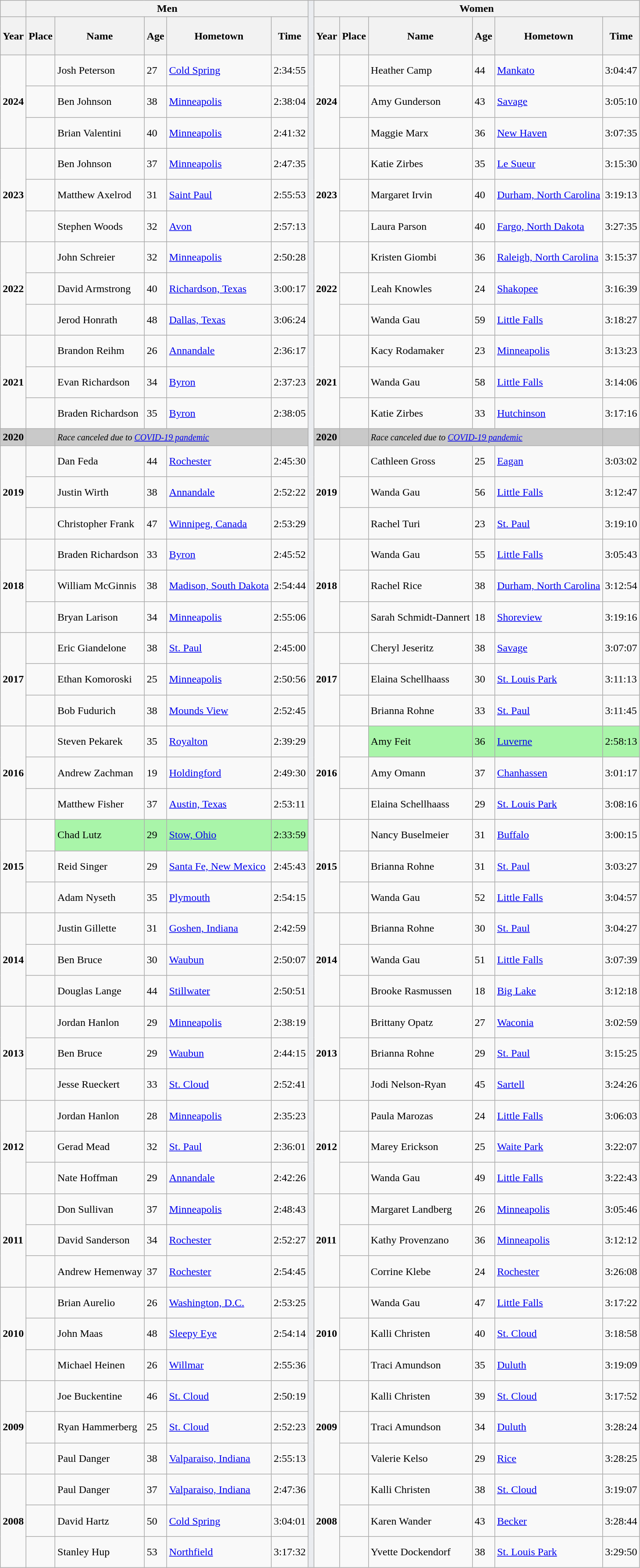<table class="wikitable sortable" style="font-size=95%;">
<tr>
<th colspan=1></th>
<th colspan=5>Men</th>
<th colspan=1 style="border:none; background:#eaecf0;"></th>
<th colspan=6>Women</th>
</tr>
<tr>
<th>Year</th>
<th scope="col" height="50px">Place</th>
<th>Name</th>
<th>Age</th>
<th>Hometown</th>
<th>Time</th>
<th scope="col" class="unsortable" width="1px" style="border:none; background:#eaecf0;"></th>
<th>Year</th>
<th>Place</th>
<th>Name</th>
<th>Age</th>
<th>Hometown</th>
<th>Time</th>
</tr>
<tr>
<td rowspan=3><strong>2024</strong></td>
<td style="text-align:center; height:40px;"></td>
<td data-sort-value="Peterson, Josh">Josh Peterson</td>
<td>27</td>
<td data-sort-value="Minnesota, Cold Spring"><a href='#'>Cold Spring</a></td>
<td>2:34:55</td>
<td style="border:none; background:#eaecf0;"></td>
<td rowspan=3><strong>2024</strong></td>
<td style="text-align:center;"></td>
<td data-sort-value="Camp, Heather">Heather Camp</td>
<td>44</td>
<td data-sort-value="Minnesota, Mankato"><a href='#'>Mankato</a></td>
<td>3:04:47</td>
</tr>
<tr>
<td style="text-align:center; height:40px;"></td>
<td data-sort-value="Johnson, Ben">Ben Johnson</td>
<td>38</td>
<td data-sort-value="Minnesota, Minneapolis"><a href='#'>Minneapolis</a></td>
<td>2:38:04</td>
<td style="border:none; background:#eaecf0;"></td>
<td style="text-align:center; height:40px;"></td>
<td data-sort-value="Gunderson, Amy">Amy Gunderson</td>
<td>43</td>
<td data-sort-value="Minnesota, Savage"><a href='#'>Savage</a></td>
<td>3:05:10</td>
</tr>
<tr>
<td style="text-align:center; height:40px;"></td>
<td data-sort-value="Valentini, Brian">Brian Valentini</td>
<td>40</td>
<td data-sort-value="Minnesota, Minneapolis"><a href='#'>Minneapolis</a></td>
<td>2:41:32</td>
<td style="border:none; background:#eaecf0;"></td>
<td style="text-align:center; height:40px;"></td>
<td data-sort-value="Marx, Maggie">Maggie Marx</td>
<td>36</td>
<td data-sort-value="Minnesota, New Haven"><a href='#'>New Haven</a></td>
<td>3:07:35</td>
</tr>
<tr>
<td rowspan=3><strong>2023</strong></td>
<td style="text-align:center; height:40px;"></td>
<td data-sort-value="Johnson, Ben">Ben Johnson</td>
<td>37</td>
<td data-sort-value="Minnesota, Minneapolis"><a href='#'>Minneapolis</a></td>
<td>2:47:35</td>
<td style="border:none; background:#eaecf0;"></td>
<td rowspan=3><strong>2023</strong></td>
<td style="text-align:center;"></td>
<td data-sort-value="Zirbes, Katie">Katie Zirbes</td>
<td>35</td>
<td data-sort-value="Minnesota, Le Sueur"><a href='#'>Le Sueur</a></td>
<td>3:15:30</td>
</tr>
<tr>
<td style="text-align:center; height:40px;"></td>
<td data-sort-value="Axelrod, Matthew">Matthew Axelrod</td>
<td>31</td>
<td data-sort-value="Minnesota, Saint Paul"><a href='#'>Saint Paul</a></td>
<td>2:55:53</td>
<td style="border:none; background:#eaecf0;"></td>
<td style="text-align:center; height:40px;"></td>
<td data-sort-value="Irvin, Margaret">Margaret Irvin</td>
<td>40</td>
<td data-sort-value="North Carolina, Durham"><a href='#'>Durham, North Carolina</a></td>
<td>3:19:13</td>
</tr>
<tr>
<td style="text-align:center; height:40px;"></td>
<td data-sort-value="Woods, Stephen">Stephen Woods</td>
<td>32</td>
<td data-sort-value="Minnesota, Avon"><a href='#'>Avon</a></td>
<td>2:57:13</td>
<td style="border:none; background:#eaecf0;"></td>
<td style="text-align:center; height:40px;"></td>
<td data-sort-value="Parson, Laura">Laura Parson</td>
<td>40</td>
<td data-sort-value="North Dakota, Fargo"><a href='#'>Fargo, North Dakota</a></td>
<td>3:27:35</td>
</tr>
<tr>
<td rowspan=3><strong>2022</strong></td>
<td style="text-align:center; height:40px;"></td>
<td data-sort-value="Schreier, John">John Schreier</td>
<td>32</td>
<td data-sort-value="Minnesota, Minneapolis"><a href='#'>Minneapolis</a></td>
<td>2:50:28</td>
<td style="border:none; background:#eaecf0;"></td>
<td rowspan=3><strong>2022</strong></td>
<td style="text-align:center;"></td>
<td data-sort-value="Giombi, Kristen">Kristen Giombi</td>
<td>36</td>
<td data-sort-value="North Carolina, Raleigh"><a href='#'>Raleigh, North Carolina</a></td>
<td>3:15:37</td>
</tr>
<tr>
<td style="text-align:center; height:40px;"></td>
<td data-sort-value="Armstrong, David">David Armstrong</td>
<td>40</td>
<td data-sort-value="Texas, Richardson"><a href='#'>Richardson, Texas</a></td>
<td>3:00:17</td>
<td style="border:none; background:#eaecf0;"></td>
<td style="text-align:center; height:40px;"></td>
<td data-sort-value="Knowles, Leah">Leah Knowles</td>
<td>24</td>
<td data-sort-value="Minnesota, Shakopee"><a href='#'>Shakopee</a></td>
<td>3:16:39</td>
</tr>
<tr>
<td style="text-align:center; height:40px;"></td>
<td data-sort-value="Honrath, Jerod">Jerod Honrath</td>
<td>48</td>
<td data-sort-value="Texas, Dallas"><a href='#'>Dallas, Texas</a></td>
<td>3:06:24</td>
<td style="border:none; background:#eaecf0;"></td>
<td style="text-align:center; height:40px;"></td>
<td data-sort-value="Gau, Wanda">Wanda Gau</td>
<td>59</td>
<td data-sort-value="Minnesota, Little Falls"><a href='#'>Little Falls</a></td>
<td>3:18:27</td>
</tr>
<tr>
<td rowspan=3><strong>2021</strong></td>
<td style="text-align:center; height:40px;"></td>
<td data-sort-value="Reihm, Brandon">Brandon Reihm</td>
<td>26</td>
<td data-sort-value="Minnesota, Annandale"><a href='#'>Annandale</a></td>
<td>2:36:17</td>
<td style="border:none; background:#eaecf0;"></td>
<td rowspan=3><strong>2021</strong></td>
<td style="text-align:center;"></td>
<td data-sort-value="Rodamaker, Kacy">Kacy Rodamaker</td>
<td>23</td>
<td data-sort-value="Minnesota, Minneapolis"><a href='#'>Minneapolis</a></td>
<td>3:13:23</td>
</tr>
<tr>
<td style="text-align:center; height:40px;"></td>
<td data-sort-value="Richardson, Evan">Evan Richardson</td>
<td>34</td>
<td data-sort-value="Minnesota, Byron"><a href='#'>Byron</a></td>
<td>2:37:23</td>
<td style="border:none; background:#eaecf0;"></td>
<td style="text-align:center; height:40px;"></td>
<td data-sort-value="Gau, Wanda">Wanda Gau</td>
<td>58</td>
<td data-sort-value="Minnesota, Little Falls"><a href='#'>Little Falls</a></td>
<td>3:14:06</td>
</tr>
<tr>
<td style="text-align:center; height:40px;"></td>
<td data-sort-value="Richardson, Braden">Braden Richardson</td>
<td>35</td>
<td data-sort-value="Minnesota, Byron"><a href='#'>Byron</a></td>
<td>2:38:05</td>
<td style="border:none; background:#eaecf0;"></td>
<td style="text-align:center; height:40px;"></td>
<td data-sort-value="Zirbes, Katie">Katie Zirbes</td>
<td>33</td>
<td data-sort-value="Minnesota, Hutchinson"><a href='#'>Hutchinson</a></td>
<td>3:17:16</td>
</tr>
<tr>
<td bgcolor=#c9c9c9><strong>2020</strong></td>
<td bgcolor=#c9c9c9 data-sort-value="ZZZ"></td>
<td colspan=3 bgcolor=#c9c9c9 data-sort-value="ZZZ"><small><em>Race canceled due to <a href='#'>COVID-19 pandemic</a></em></small></td>
<td data-sort-value="99:99:99" bgcolor=#c9c9c9></td>
<td style="border:none; background:#eaecf0;"></td>
<td bgcolor=#c9c9c9><strong>2020</strong></td>
<td bgcolor=#c9c9c9 data-sort-value="ZZZ"></td>
<td colspan=3 bgcolor=#c9c9c9 data-sort-value="ZZZ"><small><em>Race canceled due to <a href='#'>COVID-19 pandemic</a></em></small></td>
<td data-sort-value="99:99:99" bgcolor=#c9c9c9></td>
</tr>
<tr>
<td rowspan=3><strong>2019</strong></td>
<td style="text-align:center; height:40px;"></td>
<td data-sort-value="Feda, Dan">Dan Feda</td>
<td>44</td>
<td data-sort-value="Minnesota, Rochester"><a href='#'>Rochester</a></td>
<td>2:45:30</td>
<td style="border:none; background:#eaecf0;"></td>
<td rowspan=3><strong>2019</strong></td>
<td style="text-align:center;"></td>
<td data-sort-value="Gross, Cathleen">Cathleen Gross</td>
<td>25</td>
<td data-sort-value="Minnesota, Eagan"><a href='#'>Eagan</a></td>
<td>3:03:02</td>
</tr>
<tr>
<td style="text-align:center; height:40px;"></td>
<td data-sort-value="Wirth, Justin">Justin Wirth</td>
<td>38</td>
<td data-sort-value="Minnesota, Annandale"><a href='#'>Annandale</a></td>
<td>2:52:22</td>
<td style="border:none; background:#eaecf0;"></td>
<td style="text-align:center; height:40px;"></td>
<td data-sort-value="Gau, Wanda">Wanda Gau</td>
<td>56</td>
<td data-sort-value="Minnesota, Little Falls"><a href='#'>Little Falls</a></td>
<td>3:12:47</td>
</tr>
<tr>
<td style="text-align:center; height:40px;"></td>
<td data-sort-value="Frank, Christopher">Christopher Frank</td>
<td>47</td>
<td data-sort-value="zWinnipeg, Canada"><a href='#'>Winnipeg, Canada</a></td>
<td>2:53:29</td>
<td style="border:none; background:#eaecf0;"></td>
<td style="text-align:center; height:40px;"></td>
<td data-sort-value="Turi, Rachel">Rachel Turi</td>
<td>23</td>
<td data-sort-value="Minnesota, St. Paul"><a href='#'>St. Paul</a></td>
<td>3:19:10</td>
</tr>
<tr>
<td rowspan=3><strong>2018</strong></td>
<td style="text-align:center; height:40px;"></td>
<td data-sort-value="Richardson, Braden">Braden Richardson</td>
<td>33</td>
<td data-sort-value="Minnesota, Byron"><a href='#'>Byron</a></td>
<td>2:45:52</td>
<td style="border:none; background:#eaecf0;"></td>
<td rowspan=3><strong>2018</strong></td>
<td style="text-align:center;"></td>
<td data-sort-value="Gau, Wanda">Wanda Gau</td>
<td>55</td>
<td data-sort-value="Minnesota, Little Falls"><a href='#'>Little Falls</a></td>
<td>3:05:43</td>
</tr>
<tr>
<td style="text-align:center; height:40px;"></td>
<td data-sort-value="McGinnis, William">William McGinnis</td>
<td>38</td>
<td data-sort-value="South Dakota, Madison"><a href='#'>Madison, South Dakota</a></td>
<td>2:54:44</td>
<td style="border:none; background:#eaecf0;"></td>
<td style="text-align:center; height:40px;"></td>
<td data-sort-value="Rice, Rachel">Rachel Rice</td>
<td>38</td>
<td data-sort-value="North Carolina, Durham"><a href='#'>Durham, North Carolina</a></td>
<td>3:12:54</td>
</tr>
<tr>
<td style="text-align:center; height:40px;"></td>
<td data-sort-value="Larison, Bryan">Bryan Larison</td>
<td>34</td>
<td data-sort-value="Minnesota, Minneapolis"><a href='#'>Minneapolis</a></td>
<td>2:55:06</td>
<td style="border:none; background:#eaecf0;"></td>
<td style="text-align:center; height:40px;"></td>
<td data-sort-value="Schmidt-Dannert, Sarah">Sarah Schmidt-Dannert</td>
<td>18</td>
<td data-sort-value="Minnesota, Shoreview"><a href='#'>Shoreview</a></td>
<td>3:19:16</td>
</tr>
<tr>
<td rowspan=3><strong>2017</strong></td>
<td style="text-align:center; height:40px;"></td>
<td data-sort-value="Giandelone, Eric">Eric Giandelone</td>
<td>38</td>
<td data-sort-value="Minnesota, St. Paul"><a href='#'>St. Paul</a></td>
<td>2:45:00</td>
<td style="border:none; background:#eaecf0;"></td>
<td rowspan=3><strong>2017</strong></td>
<td style="text-align:center;"></td>
<td data-sort-value="Jeseritz, Cheryl">Cheryl Jeseritz</td>
<td>38</td>
<td data-sort-value="Minnesota, Savage"><a href='#'>Savage</a></td>
<td>3:07:07</td>
</tr>
<tr>
<td style="text-align:center; height:40px;"></td>
<td data-sort-value="Komoroski, Ethan">Ethan Komoroski</td>
<td>25</td>
<td data-sort-value="Minnesota, Minneapolis"><a href='#'>Minneapolis</a></td>
<td>2:50:56</td>
<td style="border:none; background:#eaecf0;"></td>
<td style="text-align:center; height:40px;"></td>
<td data-sort-value="Schellhaass, Elaina">Elaina Schellhaass</td>
<td>30</td>
<td data-sort-value="Minnesota, St. Louis Park"><a href='#'>St. Louis Park</a></td>
<td>3:11:13</td>
</tr>
<tr>
<td style="text-align:center; height:40px;"></td>
<td data-sort-value="Fudurich, Bob">Bob Fudurich</td>
<td>38</td>
<td data-sort-value="Minnesota, Mounds View"><a href='#'>Mounds View</a></td>
<td>2:52:45</td>
<td style="border:none; background:#eaecf0;"></td>
<td style="text-align:center; height:40px;"></td>
<td data-sort-value="Rohne, Brianna">Brianna Rohne</td>
<td>33</td>
<td data-sort-value="Minnesota, St. Paul"><a href='#'>St. Paul</a></td>
<td>3:11:45</td>
</tr>
<tr>
<td rowspan=3><strong>2016</strong></td>
<td style="text-align:center; height:40px;"></td>
<td data-sort-value="Pekarek, Steven">Steven Pekarek</td>
<td>35</td>
<td data-sort-value="Minnesota, Royalton"><a href='#'>Royalton</a></td>
<td>2:39:29</td>
<td style="border:none; background:#eaecf0;"></td>
<td rowspan=3><strong>2016</strong></td>
<td style="text-align:center;"></td>
<td bgcolor=#A9F5A9 data-sort-value="Feit, Amy">Amy Feit</td>
<td bgcolor=#A9F5A9>36</td>
<td bgcolor=#A9F5A9 data-sort-value="Minnesota, Luverne"><a href='#'>Luverne</a></td>
<td bgcolor=#A9F5A9>2:58:13</td>
</tr>
<tr>
<td style="text-align:center; height:40px;"></td>
<td data-sort-value="Zachman, Andrew">Andrew Zachman</td>
<td>19</td>
<td data-sort-value="Minnesota, Holdingford"><a href='#'>Holdingford</a></td>
<td>2:49:30</td>
<td style="border:none; background:#eaecf0;"></td>
<td style="text-align:center; height:40px;"></td>
<td data-sort-value="Omann, Amy">Amy Omann</td>
<td>37</td>
<td data-sort-value="Minnesota, Chanhassen"><a href='#'>Chanhassen</a></td>
<td>3:01:17</td>
</tr>
<tr>
<td style="text-align:center; height:40px;"></td>
<td data-sort-value="Fisher, Matthew">Matthew Fisher</td>
<td>37</td>
<td data-sort-value="Texas, Austin"><a href='#'>Austin, Texas</a></td>
<td>2:53:11</td>
<td style="border:none; background:#eaecf0;"></td>
<td style="text-align:center; height:40px;"></td>
<td data-sort-value="Schellhaass, Elaina">Elaina Schellhaass</td>
<td>29</td>
<td data-sort-value="Minnesota, St. Louis Park"><a href='#'>St. Louis Park</a></td>
<td>3:08:16</td>
</tr>
<tr>
<td rowspan=3><strong>2015</strong></td>
<td style="text-align:center; height:40px;"></td>
<td bgcolor=#A9F5A9 data-sort-value="Lutz, Chad">Chad Lutz</td>
<td bgcolor=#A9F5A9>29</td>
<td bgcolor=#A9F5A9 data-sort-value="Ohio, Stow"><a href='#'>Stow, Ohio</a></td>
<td bgcolor=#A9F5A9>2:33:59</td>
<td style="border:none; background:#eaecf0;"></td>
<td rowspan=3><strong>2015</strong></td>
<td style="text-align:center;"></td>
<td data-sort-value="Buselmeier, Nancy">Nancy Buselmeier</td>
<td>31</td>
<td data-sort-value="Minnesota, Buffalo"><a href='#'>Buffalo</a></td>
<td>3:00:15</td>
</tr>
<tr>
<td style="text-align:center; height:40px;"></td>
<td data-sort-value="Singer, Reid">Reid Singer</td>
<td>29</td>
<td data-sort-value="New Mexico, Santa Fe"><a href='#'>Santa Fe, New Mexico</a></td>
<td>2:45:43</td>
<td style="border:none; background:#eaecf0;"></td>
<td style="text-align:center; height:40px;"></td>
<td data-sort-value="Rohne, Brianna">Brianna Rohne</td>
<td>31</td>
<td data-sort-value="Minnesota, St. Paul"><a href='#'>St. Paul</a></td>
<td>3:03:27</td>
</tr>
<tr>
<td style="text-align:center; height:40px;"></td>
<td data-sort-value="Nyseth, Adam">Adam Nyseth</td>
<td>35</td>
<td data-sort-value="Minnesota, Plymouth"><a href='#'>Plymouth</a></td>
<td>2:54:15</td>
<td style="border:none; background:#eaecf0;"></td>
<td style="text-align:center; height:40px;"></td>
<td data-sort-value="Gau, Wanda">Wanda Gau</td>
<td>52</td>
<td data-sort-value="Minnesota, Little Falls"><a href='#'>Little Falls</a></td>
<td>3:04:57</td>
</tr>
<tr>
<td rowspan=3><strong>2014</strong></td>
<td style="text-align:center; height:40px;"></td>
<td data-sort-value="Gillette, Justin">Justin Gillette</td>
<td>31</td>
<td data-sort-value="Indiana, Goshen"><a href='#'>Goshen, Indiana</a></td>
<td>2:42:59</td>
<td style="border:none; background:#eaecf0;"></td>
<td rowspan=3><strong>2014</strong></td>
<td style="text-align:center;"></td>
<td data-sort-value="Rohne, Brianna">Brianna Rohne</td>
<td>30</td>
<td data-sort-value="Minnesota, St. Paul"><a href='#'>St. Paul</a></td>
<td>3:04:27</td>
</tr>
<tr>
<td style="text-align:center; height:40px;"></td>
<td data-sort-value="Bruce, Ben">Ben Bruce</td>
<td>30</td>
<td data-sort-value="Minnesota, Waubun"><a href='#'>Waubun</a></td>
<td>2:50:07</td>
<td style="border:none; background:#eaecf0;"></td>
<td style="text-align:center; height:40px;"></td>
<td data-sort-value="Gau, Wanda">Wanda Gau</td>
<td>51</td>
<td data-sort-value="Minnesota, Little Falls"><a href='#'>Little Falls</a></td>
<td>3:07:39</td>
</tr>
<tr>
<td style="text-align:center; height:40px;"></td>
<td data-sort-value="Lange, Dustin">Douglas Lange</td>
<td>44</td>
<td data-sort-value="Minnesota, Stillwater"><a href='#'>Stillwater</a></td>
<td>2:50:51</td>
<td style="border:none; background:#eaecf0;"></td>
<td style="text-align:center; height:40px;"></td>
<td data-sort-value="Rasmussen, Brooke">Brooke Rasmussen</td>
<td>18</td>
<td data-sort-value="Minnesota, Big Lake"><a href='#'>Big Lake</a></td>
<td>3:12:18</td>
</tr>
<tr>
<td rowspan=3><strong>2013</strong></td>
<td style="text-align:center; height:40px;"></td>
<td data-sort-value="Hanlon, Jordan">Jordan Hanlon</td>
<td>29</td>
<td data-sort-value="Minnesota, Minneapolis"><a href='#'>Minneapolis</a></td>
<td>2:38:19</td>
<td style="border:none; background:#eaecf0;"></td>
<td rowspan=3><strong>2013</strong></td>
<td style="text-align:center;"></td>
<td data-sort-value="Opatz, Brittany">Brittany Opatz</td>
<td>27</td>
<td data-sort-value="Minnesota, Waconia"><a href='#'>Waconia</a></td>
<td>3:02:59</td>
</tr>
<tr>
<td style="text-align:center; height:40px;"></td>
<td data-sort-value="Bruce, Ben">Ben Bruce</td>
<td>29</td>
<td data-sort-value="Minnesota, Waubun"><a href='#'>Waubun</a></td>
<td>2:44:15</td>
<td style="border:none; background:#eaecf0;"></td>
<td style="text-align:center; height:40px;"></td>
<td data-sort-value="Rohne, Brianna">Brianna Rohne</td>
<td>29</td>
<td data-sort-value="Minnesota, St. Paul"><a href='#'>St. Paul</a></td>
<td>3:15:25</td>
</tr>
<tr>
<td style="text-align:center; height:40px;"></td>
<td data-sort-value="Rueckert, Jesse">Jesse Rueckert</td>
<td>33</td>
<td data-sort-value="Minnesota, St. Cloud"><a href='#'>St. Cloud</a></td>
<td>2:52:41</td>
<td style="border:none; background:#eaecf0;"></td>
<td style="text-align:center; height:40px;"></td>
<td data-sort-value="Nelson-Ryan, Jodi">Jodi Nelson-Ryan</td>
<td>45</td>
<td data-sort-value="Minnesota, Sartell"><a href='#'>Sartell</a></td>
<td>3:24:26</td>
</tr>
<tr>
<td rowspan=3><strong>2012</strong></td>
<td style="text-align:center; height:40px;"></td>
<td data-sort-value="Hanlon, Jordan">Jordan Hanlon</td>
<td>28</td>
<td data-sort-value="Minnesota, Minneapolis"><a href='#'>Minneapolis</a></td>
<td>2:35:23</td>
<td style="border:none; background:#eaecf0;"></td>
<td rowspan=3><strong>2012</strong></td>
<td style="text-align:center;"></td>
<td data-sort-value="Marozas, Paula">Paula Marozas</td>
<td>24</td>
<td data-sort-value="Minnesota, Little Falls"><a href='#'>Little Falls</a></td>
<td>3:06:03</td>
</tr>
<tr>
<td style="text-align:center; height:40px;"></td>
<td data-sort-value="Mead, Gerad">Gerad Mead</td>
<td>32</td>
<td data-sort-value="Minnesota, St. Paul"><a href='#'>St. Paul</a></td>
<td>2:36:01</td>
<td style="border:none; background:#eaecf0;"></td>
<td style="text-align:center; height:40px;"></td>
<td data-sort-value="Erickson, Marey">Marey Erickson</td>
<td>25</td>
<td data-sort-value="Minnesota, Waite Park"><a href='#'>Waite Park</a></td>
<td>3:22:07</td>
</tr>
<tr>
<td style="text-align:center; height:40px;"></td>
<td data-sort-value="Hoffman, Nate">Nate Hoffman</td>
<td>29</td>
<td data-sort-value="Minnesota, Annandale"><a href='#'>Annandale</a></td>
<td>2:42:26</td>
<td style="border:none; background:#eaecf0;"></td>
<td style="text-align:center; height:40px;"></td>
<td data-sort-value="Gau, Wanda">Wanda Gau</td>
<td>49</td>
<td data-sort-value="Minnesota, Little Falls"><a href='#'>Little Falls</a></td>
<td>3:22:43</td>
</tr>
<tr>
<td rowspan=3><strong>2011</strong></td>
<td style="text-align:center; height:40px;"></td>
<td data-sort-value="Sullivan, Don">Don Sullivan</td>
<td>37</td>
<td data-sort-value="Minnesota, Minneapolis"><a href='#'>Minneapolis</a></td>
<td>2:48:43</td>
<td style="border:none; background:#eaecf0;"></td>
<td rowspan=3><strong>2011</strong></td>
<td style="text-align:center;"></td>
<td data-sort-value="Landberg, Margaret">Margaret Landberg</td>
<td>26</td>
<td data-sort-value="Minnesota, Minneapolis"><a href='#'>Minneapolis</a></td>
<td>3:05:46</td>
</tr>
<tr>
<td style="text-align:center; height:40px;"></td>
<td data-sort-value="Sanderson, David">David Sanderson</td>
<td>34</td>
<td data-sort-value="Minnesota, Rochester"><a href='#'>Rochester</a></td>
<td>2:52:27</td>
<td style="border:none; background:#eaecf0;"></td>
<td style="text-align:center; height:40px;"></td>
<td data-sort-value="Provenzano, Kathy">Kathy Provenzano</td>
<td>36</td>
<td data-sort-value="Minnesota, Minneapolis"><a href='#'>Minneapolis</a></td>
<td>3:12:12</td>
</tr>
<tr>
<td style="text-align:center; height:40px;"></td>
<td data-sort-value="Hemenway, Andrew">Andrew Hemenway</td>
<td>37</td>
<td data-sort-value="Minnesota, Rochester"><a href='#'>Rochester</a></td>
<td>2:54:45</td>
<td style="border:none; background:#eaecf0;"></td>
<td style="text-align:center; height:40px;"></td>
<td data-sort-value="Klebe, Corrine">Corrine Klebe</td>
<td>24</td>
<td data-sort-value="Minnesota, Rochester"><a href='#'>Rochester</a></td>
<td>3:26:08</td>
</tr>
<tr>
<td rowspan=3><strong>2010</strong></td>
<td style="text-align:center; height:40px;"></td>
<td data-sort-value="Aurelio, Brian">Brian Aurelio</td>
<td>26</td>
<td data-sort-value="D.C., Washington"><a href='#'>Washington, D.C.</a></td>
<td>2:53:25</td>
<td style="border:none; background:#eaecf0;"></td>
<td rowspan=3><strong>2010</strong></td>
<td style="text-align:center;"></td>
<td data-sort-value="Gau, Wanda">Wanda Gau</td>
<td>47</td>
<td data-sort-value="Minnesota, Little Falls"><a href='#'>Little Falls</a></td>
<td>3:17:22</td>
</tr>
<tr>
<td style="text-align:center; height:40px;"></td>
<td data-sort-value="Maas, John">John Maas</td>
<td>48</td>
<td data-sort-value="Minnesota, Sleepy Eye"><a href='#'>Sleepy Eye</a></td>
<td>2:54:14</td>
<td style="border:none; background:#eaecf0;"></td>
<td style="text-align:center; height:40px;"></td>
<td data-sort-value="Christen, Kalli">Kalli Christen</td>
<td>40</td>
<td data-sort-value="Minnesota, St. Cloud"><a href='#'>St. Cloud</a></td>
<td>3:18:58</td>
</tr>
<tr>
<td style="text-align:center; height:40px;"></td>
<td data-sort-value="Heinen, Michael">Michael Heinen</td>
<td>26</td>
<td data-sort-value="Minnesota, Willmar"><a href='#'>Willmar</a></td>
<td>2:55:36</td>
<td style="border:none; background:#eaecf0;"></td>
<td style="text-align:center; height:40px;"></td>
<td data-sort-value="Amundson, Traci">Traci Amundson</td>
<td>35</td>
<td data-sort-value="Minnesota, Duluth"><a href='#'>Duluth</a></td>
<td>3:19:09</td>
</tr>
<tr>
<td rowspan=3><strong>2009</strong></td>
<td style="text-align:center; height:40px;"></td>
<td data-sort-value="Buckentine, Joe">Joe Buckentine</td>
<td>46</td>
<td data-sort-value="Minnesota, St. Cloud"><a href='#'>St. Cloud</a></td>
<td>2:50:19</td>
<td style="border:none; background:#eaecf0;"></td>
<td rowspan=3><strong>2009</strong></td>
<td style="text-align:center;"></td>
<td data-sort-value="Christen, Kalli">Kalli Christen</td>
<td>39</td>
<td data-sort-value="Minnesota, St. Cloud"><a href='#'>St. Cloud</a></td>
<td>3:17:52</td>
</tr>
<tr>
<td style="text-align:center; height:40px;"></td>
<td data-sort-value="Hammerberg, Ryan">Ryan Hammerberg</td>
<td>25</td>
<td data-sort-value="Minnesota, St. Cloud"><a href='#'>St. Cloud</a></td>
<td>2:52:23</td>
<td style="border:none; background:#eaecf0;"></td>
<td style="text-align:center; height:40px;"></td>
<td data-sort-value="Amundson, Traci S.">Traci Amundson</td>
<td>34</td>
<td data-sort-value="Minnesota, Duluth"><a href='#'>Duluth</a></td>
<td>3:28:24</td>
</tr>
<tr>
<td style="text-align:center; height:40px;"></td>
<td data-sort-value="Danger, Paul">Paul Danger</td>
<td>38</td>
<td data-sort-value="Indiana, Valparaiso"><a href='#'>Valparaiso, Indiana</a></td>
<td>2:55:13</td>
<td style="border:none; background:#eaecf0;"></td>
<td style="text-align:center; height:40px;"></td>
<td data-sort-value="Kelso, Valerie">Valerie Kelso</td>
<td>29</td>
<td data-sort-value="Minnesota, Rice"><a href='#'>Rice</a></td>
<td>3:28:25</td>
</tr>
<tr>
<td rowspan=3><strong>2008</strong></td>
<td style="text-align:center; height:40px;"></td>
<td data-sort-value="Danger, Paul">Paul Danger</td>
<td>37</td>
<td data-sort-value="Indiana, Valparaiso"><a href='#'>Valparaiso, Indiana</a></td>
<td>2:47:36</td>
<td style="border:none; background:#eaecf0;"></td>
<td rowspan=3><strong>2008</strong></td>
<td style="text-align:center;"></td>
<td data-sort-value="Christen, Kalli">Kalli Christen</td>
<td>38</td>
<td data-sort-value="Minnesota, St. Cloud"><a href='#'>St. Cloud</a></td>
<td>3:19:07</td>
</tr>
<tr>
<td style="text-align:center; height:40px;"></td>
<td data-sort-value="Hartz, David">David Hartz</td>
<td>50</td>
<td data-sort-value="Minnesota, Cold Spring"><a href='#'>Cold Spring</a></td>
<td>3:04:01</td>
<td style="border:none; background:#eaecf0;"></td>
<td style="text-align:center; height:40px;"></td>
<td data-sort-value="Wander, Karen">Karen Wander</td>
<td>43</td>
<td data-sort-value="Minnesota, Becker"><a href='#'>Becker</a></td>
<td>3:28:44</td>
</tr>
<tr>
<td style="text-align:center; height:40px;"></td>
<td data-sort-value="Hup, Stanley">Stanley Hup</td>
<td>53</td>
<td data-sort-value="Minnesota, Northfield"><a href='#'>Northfield</a></td>
<td>3:17:32</td>
<td style="border:none; background:#eaecf0;"></td>
<td style="text-align:center; height:40px;"></td>
<td data-sort-value="Dockendorf, Yvette">Yvette Dockendorf</td>
<td>38</td>
<td data-sort-value="Minnesota, St. Louis Park"><a href='#'>St. Louis Park</a></td>
<td>3:29:50</td>
</tr>
</table>
